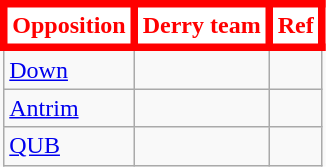<table class="wikitable collapsible collapsed">
<tr>
<th style="background:white; color:red; border:5px solid red">Opposition</th>
<th style="background:white; color:red; border:5px solid red">Derry team</th>
<th style="background:white; color:red; border:5px solid red">Ref</th>
</tr>
<tr>
<td><a href='#'>Down</a></td>
<td></td>
<td></td>
</tr>
<tr>
<td><a href='#'>Antrim</a></td>
<td></td>
<td></td>
</tr>
<tr>
<td><a href='#'>QUB</a></td>
<td></td>
<td></td>
</tr>
</table>
